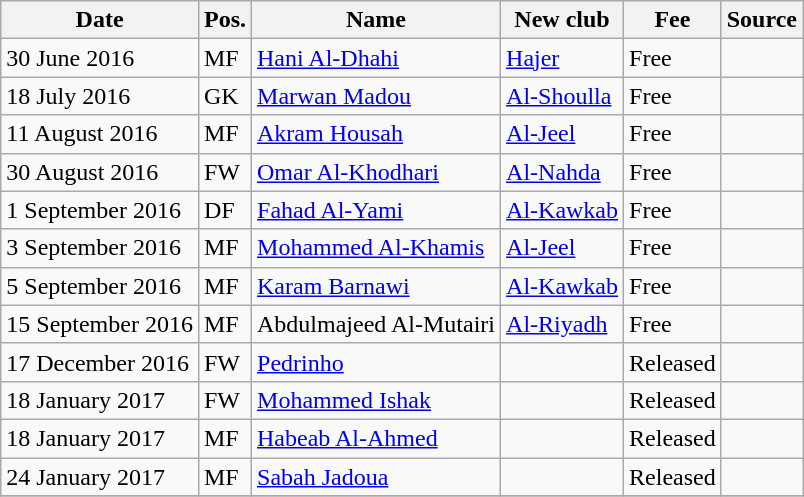<table class="wikitable" style="text-align:left">
<tr>
<th>Date</th>
<th>Pos.</th>
<th>Name</th>
<th>New club</th>
<th>Fee</th>
<th>Source</th>
</tr>
<tr>
<td>30 June 2016</td>
<td>MF</td>
<td> <a href='#'>Hani Al-Dhahi</a></td>
<td> <a href='#'>Hajer</a></td>
<td>Free</td>
<td></td>
</tr>
<tr>
<td>18 July 2016</td>
<td>GK</td>
<td> <a href='#'>Marwan Madou</a></td>
<td> <a href='#'>Al-Shoulla</a></td>
<td>Free</td>
<td></td>
</tr>
<tr>
<td>11 August 2016</td>
<td>MF</td>
<td> <a href='#'>Akram Housah</a></td>
<td> <a href='#'>Al-Jeel</a></td>
<td>Free</td>
<td></td>
</tr>
<tr>
<td>30 August 2016</td>
<td>FW</td>
<td> <a href='#'>Omar Al-Khodhari</a></td>
<td> <a href='#'>Al-Nahda</a></td>
<td>Free</td>
<td></td>
</tr>
<tr>
<td>1 September 2016</td>
<td>DF</td>
<td> <a href='#'>Fahad Al-Yami</a></td>
<td> <a href='#'>Al-Kawkab</a></td>
<td>Free</td>
<td></td>
</tr>
<tr>
<td>3 September 2016</td>
<td>MF</td>
<td> <a href='#'>Mohammed Al-Khamis</a></td>
<td> <a href='#'>Al-Jeel</a></td>
<td>Free</td>
<td></td>
</tr>
<tr>
<td>5 September 2016</td>
<td>MF</td>
<td> <a href='#'>Karam Barnawi</a></td>
<td> <a href='#'>Al-Kawkab</a></td>
<td>Free</td>
<td></td>
</tr>
<tr>
<td>15 September 2016</td>
<td>MF</td>
<td> Abdulmajeed Al-Mutairi</td>
<td> <a href='#'>Al-Riyadh</a></td>
<td>Free</td>
<td></td>
</tr>
<tr>
<td>17 December 2016</td>
<td>FW</td>
<td> <a href='#'>Pedrinho</a></td>
<td></td>
<td>Released</td>
<td></td>
</tr>
<tr>
<td>18 January 2017</td>
<td>FW</td>
<td> <a href='#'>Mohammed Ishak</a></td>
<td></td>
<td>Released</td>
<td></td>
</tr>
<tr>
<td>18 January 2017</td>
<td>MF</td>
<td> <a href='#'>Habeab Al-Ahmed</a></td>
<td></td>
<td>Released</td>
<td></td>
</tr>
<tr>
<td>24 January 2017</td>
<td>MF</td>
<td> <a href='#'>Sabah Jadoua</a></td>
<td></td>
<td>Released</td>
<td></td>
</tr>
<tr>
</tr>
</table>
